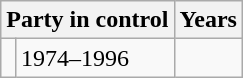<table class="wikitable">
<tr>
<th colspan="2">Party in control</th>
<th>Years</th>
</tr>
<tr>
<td></td>
<td>1974–1996</td>
</tr>
</table>
